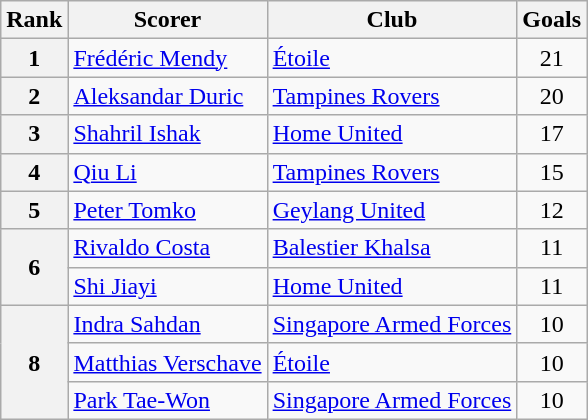<table class="wikitable">
<tr>
<th>Rank</th>
<th>Scorer</th>
<th>Club</th>
<th>Goals</th>
</tr>
<tr>
<th style="text-align:center">1</th>
<td> <a href='#'>Frédéric Mendy</a></td>
<td><a href='#'>Étoile</a></td>
<td style="text-align:center">21</td>
</tr>
<tr>
<th style="text-align:center">2</th>
<td> <a href='#'>Aleksandar Duric</a></td>
<td><a href='#'>Tampines Rovers</a></td>
<td style="text-align:center">20</td>
</tr>
<tr>
<th style="text-align:center">3</th>
<td> <a href='#'>Shahril Ishak</a></td>
<td><a href='#'>Home United</a></td>
<td style="text-align:center">17</td>
</tr>
<tr>
<th style="text-align:center">4</th>
<td> <a href='#'>Qiu Li</a></td>
<td><a href='#'>Tampines Rovers</a></td>
<td style="text-align:center">15</td>
</tr>
<tr>
<th style="text-align:center">5</th>
<td> <a href='#'>Peter Tomko</a></td>
<td><a href='#'>Geylang United</a></td>
<td style="text-align:center">12</td>
</tr>
<tr>
<th rowspan=2>6</th>
<td> <a href='#'>Rivaldo Costa</a></td>
<td><a href='#'>Balestier Khalsa</a></td>
<td style="text-align:center">11</td>
</tr>
<tr>
<td> <a href='#'>Shi Jiayi</a></td>
<td><a href='#'>Home United</a></td>
<td style="text-align:center">11</td>
</tr>
<tr>
<th rowspan=3>8</th>
<td> <a href='#'>Indra Sahdan</a></td>
<td><a href='#'>Singapore Armed Forces</a></td>
<td style="text-align:center">10</td>
</tr>
<tr>
<td> <a href='#'>Matthias Verschave</a></td>
<td><a href='#'>Étoile</a></td>
<td style="text-align:center">10</td>
</tr>
<tr>
<td> <a href='#'>Park Tae-Won</a></td>
<td><a href='#'>Singapore Armed Forces</a></td>
<td style="text-align:center">10</td>
</tr>
</table>
